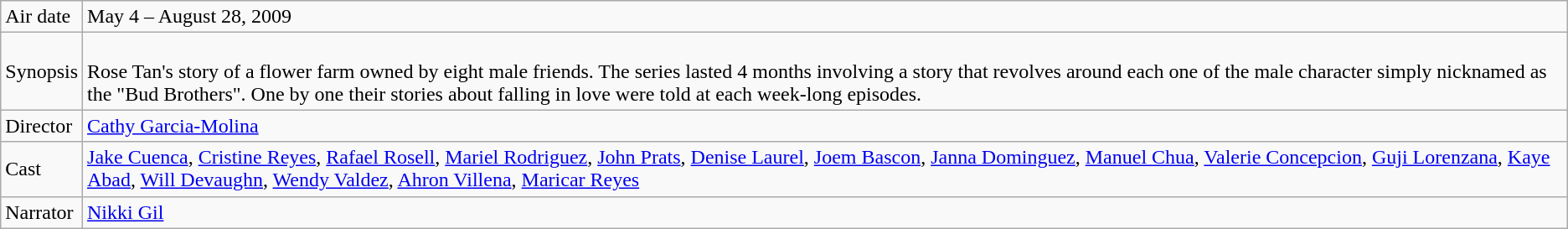<table class="wikitable">
<tr>
<td>Air date</td>
<td>May 4 – August 28, 2009</td>
</tr>
<tr>
<td>Synopsis</td>
<td><br>Rose Tan's story of a flower farm owned by eight male friends. The series lasted 4 months involving a story that revolves around each one of the male character simply nicknamed as the "Bud Brothers". One by one their stories about falling in love were told at each week-long episodes.</td>
</tr>
<tr>
<td>Director</td>
<td><a href='#'>Cathy Garcia-Molina</a></td>
</tr>
<tr>
<td>Cast</td>
<td><a href='#'>Jake Cuenca</a>, <a href='#'>Cristine Reyes</a>, <a href='#'>Rafael Rosell</a>, <a href='#'>Mariel Rodriguez</a>, <a href='#'>John Prats</a>, <a href='#'>Denise Laurel</a>, <a href='#'>Joem Bascon</a>, <a href='#'>Janna Dominguez</a>, <a href='#'>Manuel Chua</a>, <a href='#'>Valerie Concepcion</a>, <a href='#'>Guji Lorenzana</a>, <a href='#'>Kaye Abad</a>, <a href='#'>Will Devaughn</a>, <a href='#'>Wendy Valdez</a>, <a href='#'>Ahron Villena</a>, <a href='#'>Maricar Reyes</a></td>
</tr>
<tr>
<td>Narrator</td>
<td><a href='#'>Nikki Gil</a></td>
</tr>
</table>
